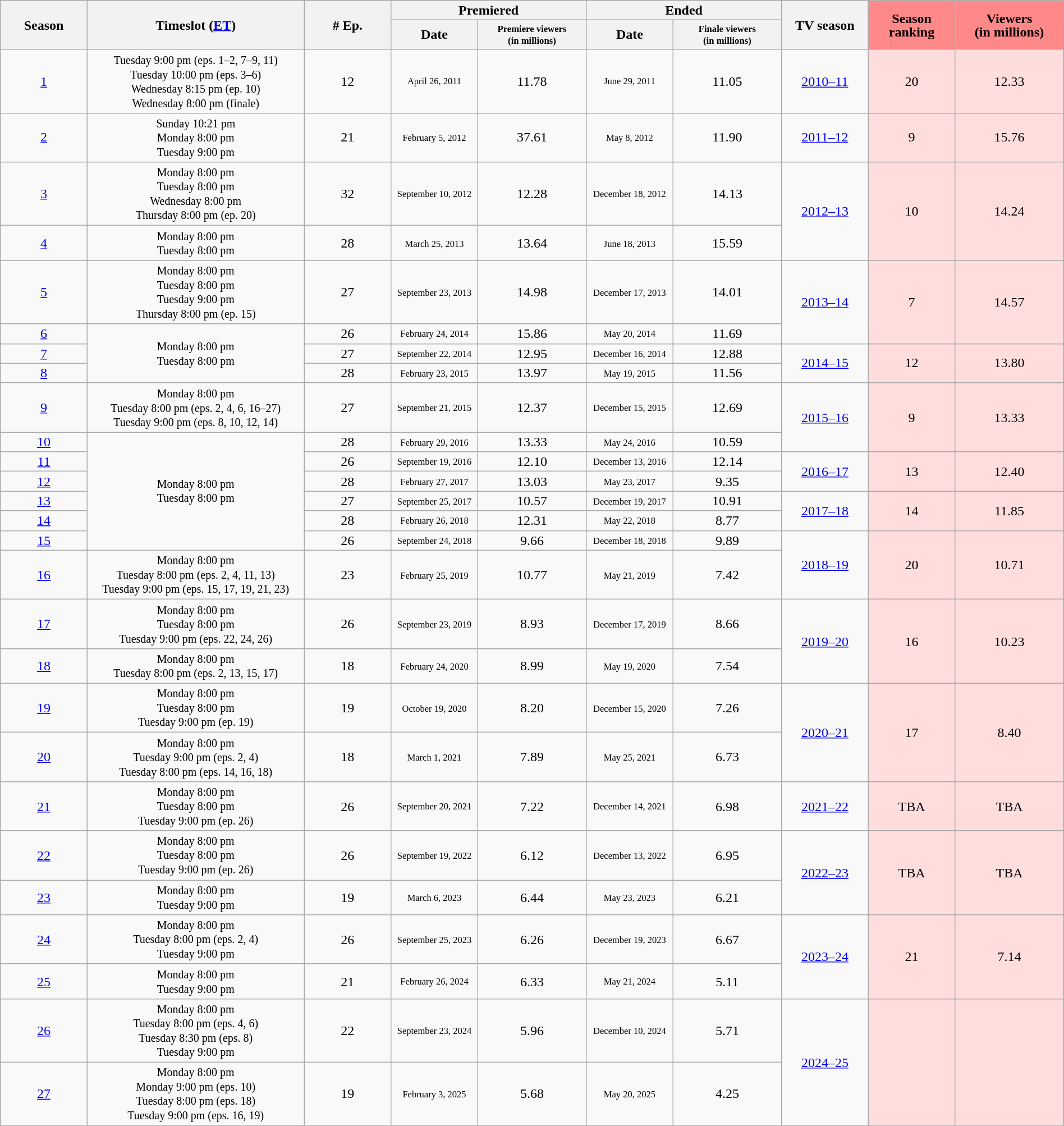<table class="wikitable" style="text-align:center; line-height:16px; width:100%">
<tr>
<th style="width:8%" rowspan="2">Season</th>
<th style="width:20%" rowspan="2">Timeslot (<a href='#'>ET</a>)</th>
<th style="width:8%" rowspan="2"># Ep.</th>
<th colspan="2">Premiered</th>
<th colspan="2">Ended</th>
<th style="width:8%" rowspan="2">TV season</th>
<th style="width:8%; background:#ff8888" rowspan="2">Season ranking</th>
<th style="width:10%; background:#ff8888" rowspan="2">Viewers<br>(in millions)</th>
</tr>
<tr>
<th style="width:8%">Date</th>
<th span style="width:10%; font-size:smaller; line-height:100%"><small>Premiere viewers<br>(in millions)</small></th>
<th style="width:8%">Date</th>
<th span style="width:10%; font-size:smaller; line-height:100%"><small>Finale viewers<br>(in millions)</small></th>
</tr>
<tr>
<td><a href='#'>1</a></td>
<td style="text-align: center"><small>Tuesday 9:00 pm (eps. 1–2, 7–9, 11)</small><br><small>Tuesday 10:00 pm (eps. 3–6)</small><br><small>Wednesday 8:15 pm (ep. 10)</small><br><small>Wednesday 8:00 pm (finale)</small></td>
<td>12</td>
<td style="font-size:11px;line-height:110%;text-align:center">April 26, 2011</td>
<td>11.78</td>
<td style="font-size:11px;line-height:110%;text-align:center">June 29, 2011</td>
<td>11.05</td>
<td><a href='#'>2010–11</a></td>
<td style="background:#fdd">20</td>
<td style="background:#fdd">12.33</td>
</tr>
<tr>
<td><a href='#'>2</a></td>
<td style="text-align: center"><small>Sunday 10:21 pm</small><br><small>Monday 8:00 pm</small><br><small>Tuesday 9:00 pm</small></td>
<td>21</td>
<td style="font-size:11px;line-height:110%;text-align:center">February 5, 2012</td>
<td>37.61</td>
<td style="font-size:11px;line-height:110%;text-align:center">May 8, 2012</td>
<td>11.90</td>
<td><a href='#'>2011–12</a></td>
<td style="background:#fdd">9</td>
<td style="background:#fdd">15.76</td>
</tr>
<tr>
<td><a href='#'>3</a></td>
<td style="text-align: center"><small>Monday 8:00 pm</small><br><small>Tuesday 8:00 pm</small><br><small>Wednesday 8:00 pm</small><br><small>Thursday 8:00 pm (ep. 20)</small></td>
<td>32</td>
<td style="font-size:11px;line-height:110%;text-align:center">September 10, 2012</td>
<td>12.28</td>
<td style="font-size:11px;line-height:110%;text-align:center">December 18, 2012</td>
<td>14.13</td>
<td rowspan="2"><a href='#'>2012–13</a></td>
<td style="background:#fdd" rowspan="2">10</td>
<td style="background:#fdd" rowspan="2">14.24</td>
</tr>
<tr>
<td><a href='#'>4</a></td>
<td style="text-align: center"><small>Monday 8:00 pm</small><br><small>Tuesday 8:00 pm</small></td>
<td>28</td>
<td style="font-size:11px;line-height:110%;text-align:center">March 25, 2013</td>
<td>13.64</td>
<td style="font-size:11px;line-height:110%;text-align:center">June 18, 2013</td>
<td>15.59</td>
</tr>
<tr>
<td><a href='#'>5</a></td>
<td style="text-align: center"><small>Monday 8:00 pm</small><br><small>Tuesday 8:00 pm</small><br><small>Tuesday 9:00 pm</small><br><small>Thursday 8:00 pm (ep. 15)</small></td>
<td>27</td>
<td style="font-size:11px;line-height:110%;text-align:center">September 23, 2013</td>
<td>14.98</td>
<td style="font-size:11px;line-height:110%;text-align:center">December 17, 2013</td>
<td>14.01</td>
<td rowspan="2"><a href='#'>2013–14</a></td>
<td style="background:#fdd" rowspan="2">7</td>
<td style="background:#fdd" rowspan="2">14.57</td>
</tr>
<tr>
<td><a href='#'>6</a></td>
<td rowspan="3" style="text-align: center"><small>Monday 8:00 pm</small><br><small>Tuesday 8:00 pm</small></td>
<td>26</td>
<td style="font-size:11px;line-height:110%;text-align:center">February 24, 2014</td>
<td>15.86</td>
<td style="font-size:11px;line-height:110%;text-align:center">May 20, 2014</td>
<td>11.69</td>
</tr>
<tr>
<td><a href='#'>7</a></td>
<td>27</td>
<td style="font-size:11px;line-height:110%;text-align:center">September 22, 2014</td>
<td>12.95</td>
<td style="font-size:11px;line-height:110%;text-align:center">December 16, 2014</td>
<td>12.88</td>
<td rowspan="2"><a href='#'>2014–15</a></td>
<td style="background:#fdd" rowspan="2">12</td>
<td style="background:#fdd" rowspan="2">13.80</td>
</tr>
<tr>
<td><a href='#'>8</a></td>
<td>28</td>
<td style="font-size:11px;line-height:110%;text-align:center">February 23, 2015</td>
<td>13.97</td>
<td style="font-size:11px;line-height:110%;text-align:center">May 19, 2015</td>
<td>11.56</td>
</tr>
<tr>
<td><a href='#'>9</a></td>
<td style="text-align: center"><small>Monday 8:00 pm</small><br><small>Tuesday 8:00 pm (eps. 2, 4, 6, 16–27)</small><br><small>Tuesday 9:00 pm (eps. 8, 10, 12, 14)</small></td>
<td>27</td>
<td style="font-size:11px;line-height:110%;text-align:center">September 21, 2015</td>
<td>12.37</td>
<td style="font-size:11px;line-height:110%;text-align:center">December 15, 2015</td>
<td>12.69</td>
<td rowspan="2"><a href='#'>2015–16</a></td>
<td rowspan="2" style="background:#fdd">9</td>
<td rowspan="2" style="background:#fdd">13.33</td>
</tr>
<tr>
<td><a href='#'>10</a></td>
<td rowspan="6" style="text-align: center"><small>Monday 8:00 pm</small><br><small>Tuesday 8:00 pm</small></td>
<td>28</td>
<td style="font-size:11px;line-height:110%;text-align:center">February 29, 2016</td>
<td>13.33</td>
<td style="font-size:11px;line-height:110%;text-align:center">May 24, 2016</td>
<td>10.59</td>
</tr>
<tr>
<td><a href='#'>11</a></td>
<td>26</td>
<td style="font-size:11px;line-height:110%;text-align:center">September 19, 2016</td>
<td>12.10</td>
<td style="font-size:11px;line-height:110%;text-align:center">December 13, 2016</td>
<td>12.14</td>
<td rowspan="2"><a href='#'>2016–17</a></td>
<td rowspan="2" style="background:#fdd">13</td>
<td rowspan="2" style="background:#fdd">12.40</td>
</tr>
<tr>
<td><a href='#'>12</a></td>
<td>28</td>
<td style="font-size:11px;line-height:110%;text-align:center">February 27, 2017</td>
<td>13.03</td>
<td style="font-size:11px;line-height:110%;text-align:center">May 23, 2017</td>
<td>9.35</td>
</tr>
<tr>
<td><a href='#'>13</a></td>
<td>27</td>
<td style="font-size:11px;line-height:110%;text-align:center">September 25, 2017</td>
<td>10.57</td>
<td style="font-size:11px;line-height:110%;text-align:center">December 19, 2017</td>
<td>10.91</td>
<td rowspan="2"><a href='#'>2017–18</a></td>
<td rowspan="2" style="background:#fdd">14</td>
<td rowspan="2" style="background:#fdd">11.85</td>
</tr>
<tr>
<td><a href='#'>14</a></td>
<td>28</td>
<td style="font-size:11px;line-height:110%;text-align:center">February 26, 2018</td>
<td>12.31</td>
<td style="font-size:11px;line-height:110%;text-align:center">May 22, 2018</td>
<td>8.77</td>
</tr>
<tr>
<td><a href='#'>15</a></td>
<td>26</td>
<td style="font-size:11px;line-height:110%;text-align:center">September 24, 2018</td>
<td>9.66</td>
<td style="font-size:11px;line-height:110%;text-align:center">December 18, 2018</td>
<td>9.89</td>
<td rowspan="2"><a href='#'>2018–19</a></td>
<td rowspan="2" style="background:#fdd">20</td>
<td rowspan="2" style="background:#fdd">10.71</td>
</tr>
<tr>
<td><a href='#'>16</a></td>
<td style="text-align: center"><small>Monday 8:00 pm</small><br><small>Tuesday 8:00 pm (eps. 2, 4, 11, 13)</small><br><small>Tuesday 9:00 pm (eps. 15, 17, 19, 21, 23)</small></td>
<td>23</td>
<td style="font-size:11px;line-height:110%;text-align:center">February 25, 2019</td>
<td>10.77</td>
<td style="font-size:11px;line-height:110%;text-align:center">May 21, 2019</td>
<td>7.42</td>
</tr>
<tr>
<td><a href='#'>17</a></td>
<td style="text-align: center"><small>Monday 8:00 pm</small><br><small>Tuesday 8:00 pm</small><br><small>Tuesday 9:00 pm (eps. 22, 24, 26)</small></td>
<td>26</td>
<td style="font-size:11px;line-height:110%;text-align:center">September 23, 2019</td>
<td>8.93</td>
<td style="font-size:11px;line-height:110%;text-align:center">December 17, 2019</td>
<td>8.66</td>
<td rowspan="2"><a href='#'>2019–20</a></td>
<td rowspan="2" style="background:#fdd">16</td>
<td rowspan="2" style="background:#fdd">10.23</td>
</tr>
<tr>
<td><a href='#'>18</a></td>
<td style="text-align: center"><small>Monday 8:00 pm</small><br><small>Tuesday 8:00 pm (eps. 2, 13, 15, 17)</small></td>
<td>18</td>
<td style="font-size:11px;line-height:110%;text-align:center">February 24, 2020</td>
<td>8.99</td>
<td style="font-size:11px;line-height:110%;text-align:center">May 19, 2020</td>
<td>7.54</td>
</tr>
<tr>
<td><a href='#'>19</a></td>
<td style="text-align: center"><small>Monday 8:00 pm</small><br><small>Tuesday 8:00 pm</small><br><small>Tuesday 9:00 pm (ep. 19)</small></td>
<td>19</td>
<td style="font-size:11px;line-height:110%;text-align:center">October 19, 2020</td>
<td>8.20</td>
<td style="font-size:11px;line-height:110%;text-align:center">December 15, 2020</td>
<td>7.26</td>
<td rowspan="2"><a href='#'>2020–21</a></td>
<td rowspan="2" style="background:#fdd">17</td>
<td rowspan="2" style="background:#fdd">8.40</td>
</tr>
<tr>
<td><a href='#'>20</a></td>
<td style="text-align: center"><small>Monday 8:00 pm</small><br><small>Tuesday 9:00 pm (eps. 2, 4)</small><br><small>Tuesday 8:00 pm (eps. 14, 16, 18)</small></td>
<td>18</td>
<td style="font-size:11px;line-height:110%;text-align:center">March 1, 2021</td>
<td>7.89</td>
<td style="font-size:11px;line-height:110%;text-align:center">May 25, 2021</td>
<td>6.73</td>
</tr>
<tr>
<td><a href='#'>21</a></td>
<td style="text-align: center"><small>Monday 8:00 pm</small><br><small>Tuesday 8:00 pm</small><br><small>Tuesday 9:00 pm (ep. 26)</small></td>
<td>26</td>
<td style="font-size:11px;line-height:110%;text-align:center">September 20, 2021</td>
<td>7.22</td>
<td style="font-size:11px;line-height:110%;text-align:center">December 14, 2021</td>
<td>6.98</td>
<td><a href='#'>2021–22</a></td>
<td style="background:#fdd">TBA</td>
<td style="background:#fdd">TBA</td>
</tr>
<tr>
<td><a href='#'>22</a></td>
<td style="text-align: center"><small>Monday 8:00 pm</small><br><small>Tuesday 8:00 pm</small><br><small>Tuesday 9:00 pm (ep. 26)</small></td>
<td>26</td>
<td style="font-size:11px;line-height:110%;text-align:center">September 19, 2022</td>
<td>6.12</td>
<td style="font-size:11px;line-height:110%;text-align:center">December 13, 2022</td>
<td>6.95</td>
<td rowspan="2"><a href='#'>2022–23</a></td>
<td rowspan="2" style="background:#fdd">TBA</td>
<td rowspan="2" style="background:#fdd">TBA</td>
</tr>
<tr>
<td><a href='#'>23</a></td>
<td style="text-align: center"><small>Monday 8:00 pm</small><br><small>Tuesday 9:00 pm</small></td>
<td>19</td>
<td style="font-size:11px;line-height:110%;text-align:center">March 6, 2023</td>
<td>6.44</td>
<td style="font-size:11px;line-height:110%;text-align:center">May 23, 2023</td>
<td>6.21</td>
</tr>
<tr>
<td><a href='#'>24</a></td>
<td style="text-align: center"><small>Monday 8:00 pm</small><br><small>Tuesday 8:00 pm (eps. 2, 4)</small><br><small>Tuesday 9:00 pm</small></td>
<td>26</td>
<td style="font-size:11px;line-height:110%;text-align:center">September 25, 2023</td>
<td>6.26</td>
<td style="font-size:11px;line-height:110%;text-align:center">December 19, 2023</td>
<td>6.67</td>
<td rowspan="2"><a href='#'>2023–24</a></td>
<td rowspan="2" style="background:#fdd">21</td>
<td rowspan="2" style="background:#fdd">7.14</td>
</tr>
<tr>
<td><a href='#'>25</a></td>
<td style="text-align: center"><small>Monday 8:00 pm</small><br><small>Tuesday 9:00 pm</small></td>
<td>21</td>
<td style="font-size:11px;line-height:110%;text-align:center">February 26, 2024</td>
<td>6.33</td>
<td style="font-size:11px;line-height:110%;text-align:center">May 21, 2024</td>
<td>5.11</td>
</tr>
<tr>
<td><a href='#'>26</a></td>
<td style="text-align: center"><small>Monday 8:00 pm</small><br><small>Tuesday 8:00 pm (eps. 4, 6)</small><br><small>Tuesday 8:30 pm (eps. 8)</small><br><small>Tuesday 9:00 pm</small></td>
<td>22</td>
<td style="font-size:11px;line-height:110%;text-align:center">September 23, 2024</td>
<td>5.96</td>
<td style="font-size:11px;line-height:110%;text-align:center">December 10, 2024</td>
<td>5.71</td>
<td rowspan="2"><a href='#'>2024–25</a></td>
<td rowspan="2" style="background:#fdd"></td>
<td rowspan="2" style="background:#fdd"></td>
</tr>
<tr>
<td><a href='#'>27</a></td>
<td style="text-align: center"><small>Monday 8:00 pm</small><br><small>Monday 9:00 pm (eps. 10)</small><br><small>Tuesday 8:00 pm (eps. 18)</small><br><small>Tuesday 9:00 pm (eps. 16, 19)</small></td>
<td>19</td>
<td style="font-size:11px;line-height:110%;text-align:center">February 3, 2025</td>
<td>5.68</td>
<td style="font-size:11px;line-height:110%;text-align:center">May 20, 2025</td>
<td>4.25</td>
</tr>
</table>
